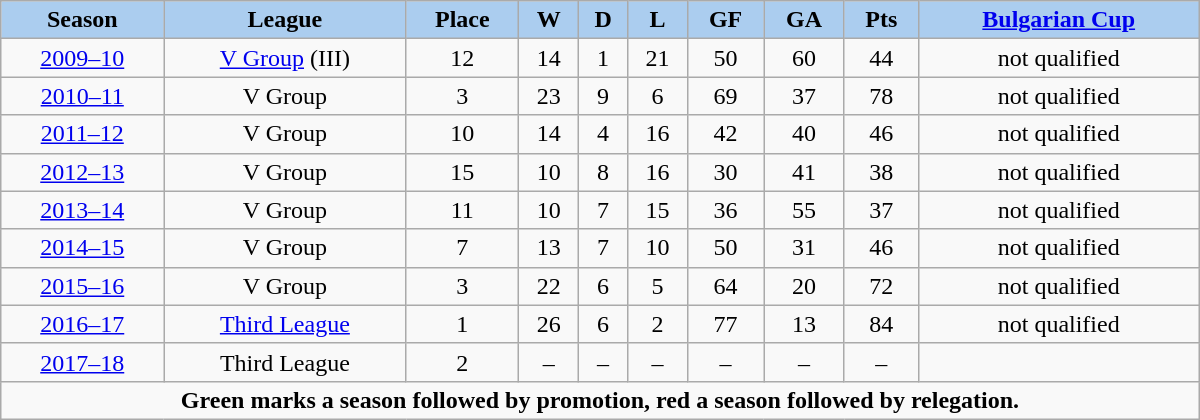<table class="wikitable" width="800px">
<tr>
<th style="background:#ABCDEF;">Season</th>
<th style="background:#ABCDEF;">League</th>
<th style="background:#ABCDEF;">Place</th>
<th style="background:#ABCDEF;">W</th>
<th style="background:#ABCDEF;">D</th>
<th style="background:#ABCDEF;">L</th>
<th style="background:#ABCDEF;">GF</th>
<th style="background:#ABCDEF;">GA</th>
<th style="background:#ABCDEF;">Pts</th>
<th style="background:#ABCDEF;"><a href='#'>Bulgarian Cup</a></th>
</tr>
<tr align="center">
<td><a href='#'>2009–10</a></td>
<td><a href='#'>V Group</a> (III)</td>
<td>12</td>
<td>14</td>
<td>1</td>
<td>21</td>
<td>50</td>
<td>60</td>
<td>44</td>
<td>not qualified</td>
</tr>
<tr align="center">
<td><a href='#'>2010–11</a></td>
<td>V Group</td>
<td>3</td>
<td>23</td>
<td>9</td>
<td>6</td>
<td>69</td>
<td>37</td>
<td>78</td>
<td>not qualified</td>
</tr>
<tr align="center">
<td><a href='#'>2011–12</a></td>
<td>V Group</td>
<td>10</td>
<td>14</td>
<td>4</td>
<td>16</td>
<td>42</td>
<td>40</td>
<td>46</td>
<td>not qualified</td>
</tr>
<tr align="center">
<td><a href='#'>2012–13</a></td>
<td>V Group</td>
<td>15</td>
<td>10</td>
<td>8</td>
<td>16</td>
<td>30</td>
<td>41</td>
<td>38</td>
<td>not qualified</td>
</tr>
<tr align="center">
<td><a href='#'>2013–14</a></td>
<td>V Group</td>
<td>11</td>
<td>10</td>
<td>7</td>
<td>15</td>
<td>36</td>
<td>55</td>
<td>37</td>
<td>not qualified</td>
</tr>
<tr align="center">
<td><a href='#'>2014–15</a></td>
<td>V Group</td>
<td>7</td>
<td>13</td>
<td>7</td>
<td>10</td>
<td>50</td>
<td>31</td>
<td>46</td>
<td>not qualified</td>
</tr>
<tr align="center">
<td><a href='#'>2015–16</a></td>
<td>V Group</td>
<td>3</td>
<td>22</td>
<td>6</td>
<td>5</td>
<td>64</td>
<td>20</td>
<td>72</td>
<td>not qualified</td>
</tr>
<tr align="center">
<td><a href='#'>2016–17</a></td>
<td><a href='#'>Third League</a></td>
<td>1</td>
<td>26</td>
<td>6</td>
<td>2</td>
<td>77</td>
<td>13</td>
<td>84</td>
<td>not qualified</td>
</tr>
<tr align="center">
<td><a href='#'>2017–18</a></td>
<td>Third League</td>
<td>2</td>
<td>–</td>
<td>–</td>
<td>–</td>
<td>–</td>
<td>–</td>
<td>–</td>
<td></td>
</tr>
<tr>
<td colspan="12" align="center"><strong>Green marks a season followed by promotion, red a season followed by relegation.</strong></td>
</tr>
</table>
